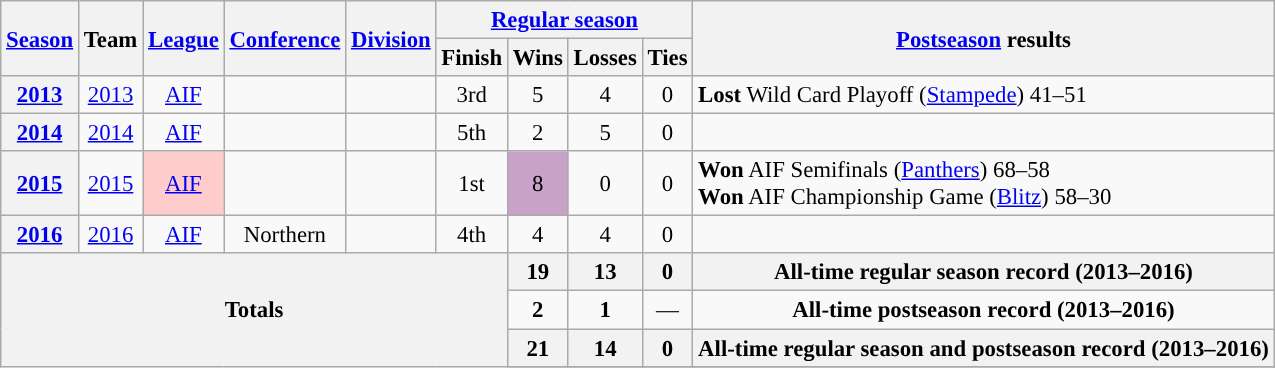<table class="wikitable" style="font-size: 95%;">
<tr>
<th rowspan="2"><a href='#'>Season</a></th>
<th rowspan="2">Team</th>
<th rowspan="2"><a href='#'>League</a></th>
<th rowspan="2"><a href='#'>Conference</a></th>
<th rowspan="2"><a href='#'>Division</a></th>
<th colspan="4"><a href='#'>Regular season</a></th>
<th rowspan="2"><a href='#'>Postseason</a> results</th>
</tr>
<tr>
<th>Finish</th>
<th>Wins</th>
<th>Losses</th>
<th>Ties</th>
</tr>
<tr background:#fcc;">
<th style="text-align:center;"><a href='#'>2013</a></th>
<td style="text-align:center;"><a href='#'>2013</a></td>
<td style="text-align:center;"><a href='#'>AIF</a></td>
<td style="text-align:center;"></td>
<td style="text-align:center;"></td>
<td style="text-align:center;">3rd</td>
<td style="text-align:center;">5</td>
<td style="text-align:center;">4</td>
<td style="text-align:center;">0</td>
<td><strong>Lost</strong> Wild Card Playoff (<a href='#'>Stampede</a>) 41–51</td>
</tr>
<tr>
<th style="text-align:center;"><a href='#'>2014</a></th>
<td style="text-align:center;"><a href='#'>2014</a></td>
<td style="text-align:center;"><a href='#'>AIF</a></td>
<td style="text-align:center;"></td>
<td style="text-align:center;"></td>
<td style="text-align:center;">5th</td>
<td style="text-align:center;">2</td>
<td style="text-align:center;">5</td>
<td style="text-align:center;">0</td>
<td></td>
</tr>
<tr>
<th style="text-align:center;"><a href='#'>2015</a></th>
<td style="text-align:center;"><a href='#'>2015</a></td>
<td style="text-align:center; background:#fcc"><a href='#'>AIF</a></td>
<td style="text-align:center;"></td>
<td style="text-align:center;"></td>
<td style="text-align:center;">1st</td>
<td style="text-align:center; background:#c8a2c8;">8</td>
<td style="text-align:center;">0</td>
<td style="text-align:center;">0</td>
<td><strong>Won</strong> AIF Semifinals (<a href='#'>Panthers</a>) 68–58<br><strong>Won</strong> AIF Championship Game (<a href='#'>Blitz</a>) 58–30</td>
</tr>
<tr>
<th style="text-align:center;"><a href='#'>2016</a></th>
<td style="text-align:center;"><a href='#'>2016</a></td>
<td style="text-align:center;"><a href='#'>AIF</a></td>
<td style="text-align:center;">Northern</td>
<td style="text-align:center;"></td>
<td style="text-align:center;">4th</td>
<td style="text-align:center;">4</td>
<td style="text-align:center;">4</td>
<td style="text-align:center;">0</td>
<td></td>
</tr>
<tr>
<th style="text-align:center;" rowspan="5" colspan="6">Totals</th>
<th style="text-align:center;"><strong>19</strong></th>
<th style="text-align:center;"><strong>13</strong></th>
<th style="text-align:center;"><strong>0</strong></th>
<th style="text-align:center;" colspan="3"><strong>All-time regular season record (2013–2016)</strong></th>
</tr>
<tr style="text-align:center;">
<td><strong>2</strong></td>
<td><strong>1</strong></td>
<td>—</td>
<td colspan="3"><strong>All-time postseason record (2013–2016)</strong></td>
</tr>
<tr>
<th style="text-align:center;"><strong>21</strong></th>
<th style="text-align:center;"><strong>14</strong></th>
<th style="text-align:center;"><strong>0</strong></th>
<th style="text-align:center;" colspan="3"><strong>All-time regular season and postseason record (2013–2016)</strong></th>
</tr>
<tr>
</tr>
</table>
